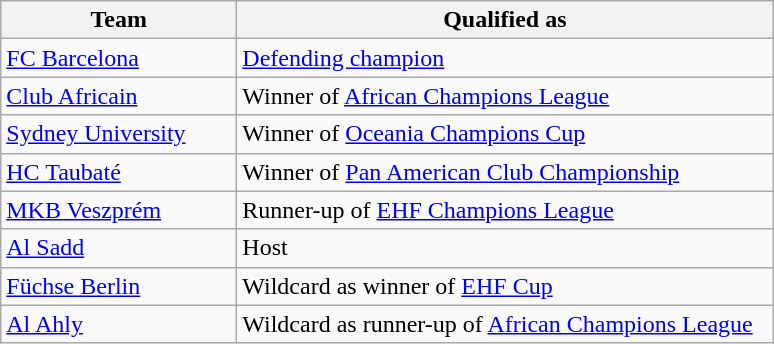<table class="wikitable">
<tr>
<th width=150>Team</th>
<th width=350>Qualified as</th>
</tr>
<tr>
<td> <a href='#'>FC Barcelona</a></td>
<td><a href='#'>Defending champion</a></td>
</tr>
<tr>
<td> <a href='#'>Club Africain</a></td>
<td>Winner of <a href='#'>African Champions League</a></td>
</tr>
<tr>
<td> <a href='#'>Sydney University</a></td>
<td>Winner of <a href='#'>Oceania Champions Cup</a></td>
</tr>
<tr>
<td> <a href='#'>HC Taubaté</a></td>
<td>Winner of <a href='#'>Pan American Club Championship</a></td>
</tr>
<tr>
<td> <a href='#'>MKB Veszprém</a></td>
<td>Runner-up of <a href='#'>EHF Champions League</a></td>
</tr>
<tr>
<td> <a href='#'>Al Sadd</a></td>
<td>Host</td>
</tr>
<tr>
<td> <a href='#'>Füchse Berlin</a></td>
<td>Wildcard as winner of <a href='#'>EHF Cup</a></td>
</tr>
<tr>
<td> <a href='#'>Al Ahly</a></td>
<td>Wildcard as runner-up of <a href='#'>African Champions League</a></td>
</tr>
</table>
